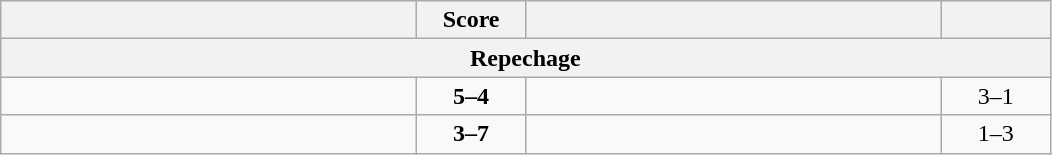<table class="wikitable" style="text-align: left; ">
<tr>
<th align="right" width="270"></th>
<th width="65">Score</th>
<th align="left" width="270"></th>
<th width="65"></th>
</tr>
<tr>
<th colspan=4>Repechage</th>
</tr>
<tr>
<td><strong></strong></td>
<td align="center"><strong>5–4</strong></td>
<td></td>
<td align=center>3–1 <strong></strong></td>
</tr>
<tr>
<td></td>
<td align="center"><strong>3–7</strong></td>
<td><strong></strong></td>
<td align=center>1–3 <strong></strong></td>
</tr>
</table>
